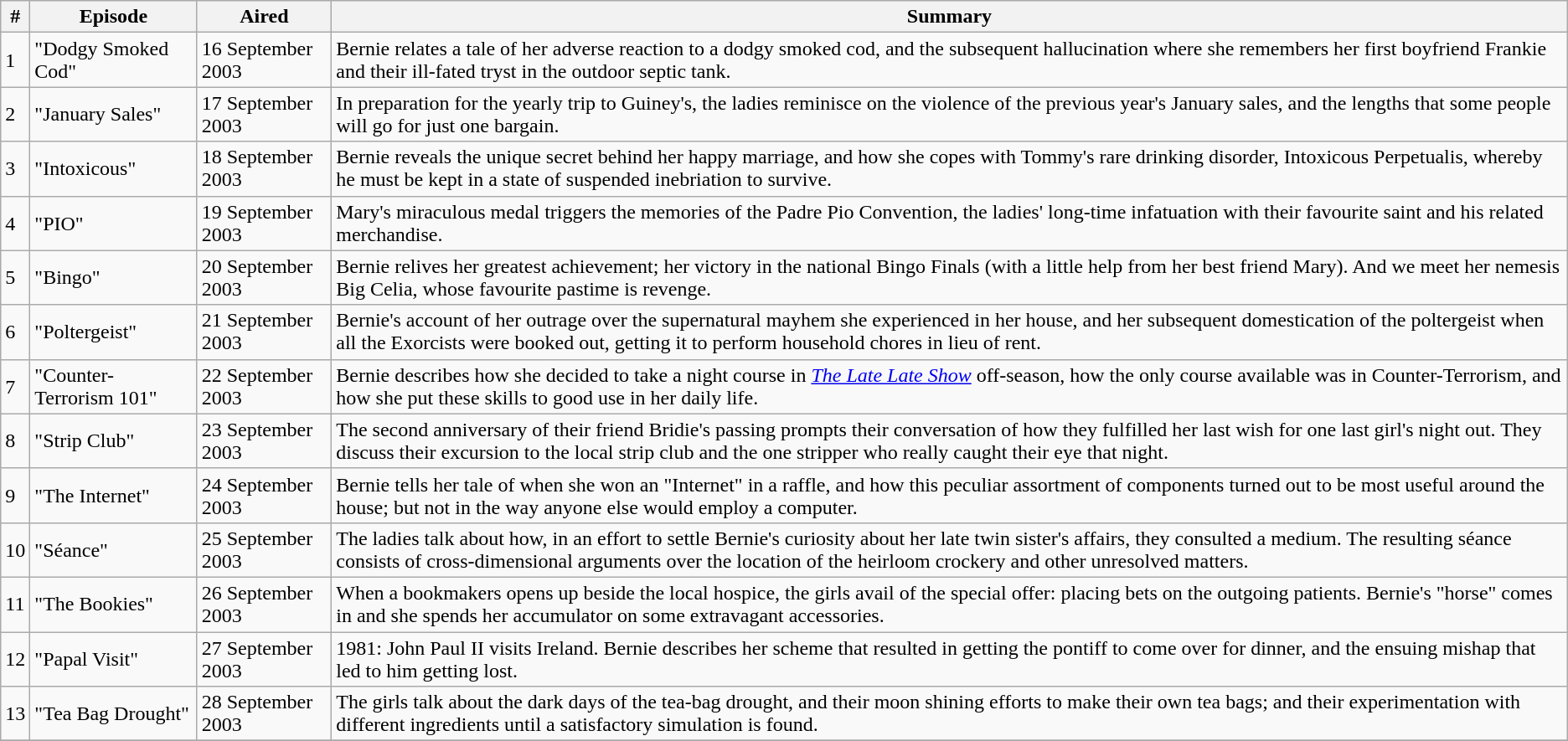<table class="wikitable">
<tr>
<th>#</th>
<th>Episode</th>
<th>Aired</th>
<th>Summary</th>
</tr>
<tr>
<td>1</td>
<td>"Dodgy Smoked Cod"</td>
<td>16 September 2003</td>
<td>Bernie relates a tale of her adverse reaction to a dodgy smoked cod, and the subsequent hallucination where she remembers her first boyfriend Frankie and their ill-fated tryst in the outdoor septic tank.</td>
</tr>
<tr>
<td>2</td>
<td>"January Sales"</td>
<td>17 September 2003</td>
<td>In preparation for the yearly trip to Guiney's, the ladies reminisce on the violence of the previous year's January sales, and the lengths that some people will go for just one bargain.</td>
</tr>
<tr>
<td>3</td>
<td>"Intoxicous"</td>
<td>18 September 2003</td>
<td>Bernie reveals the unique secret behind her happy marriage, and how she copes with Tommy's rare drinking disorder, Intoxicous Perpetualis, whereby he must be kept in a state of suspended inebriation to survive.</td>
</tr>
<tr>
<td>4</td>
<td>"PIO"</td>
<td>19 September 2003</td>
<td>Mary's miraculous medal triggers the memories of the Padre Pio Convention, the ladies' long-time infatuation with their favourite saint and his related merchandise.</td>
</tr>
<tr>
<td>5</td>
<td>"Bingo"</td>
<td>20 September 2003</td>
<td>Bernie relives her greatest achievement; her victory in the national Bingo Finals (with a little help from her best friend Mary). And we meet her nemesis Big Celia, whose favourite pastime is revenge.</td>
</tr>
<tr>
<td>6</td>
<td>"Poltergeist"</td>
<td>21 September 2003</td>
<td>Bernie's account of her outrage over the supernatural mayhem she experienced in her house, and her subsequent domestication of the poltergeist when all the Exorcists were booked out, getting it to perform household chores in lieu of rent.</td>
</tr>
<tr>
<td>7</td>
<td>"Counter-Terrorism 101"</td>
<td>22 September 2003</td>
<td>Bernie describes how she decided to take a night course in <em><a href='#'>The Late Late Show</a></em> off-season, how the only course available was in Counter-Terrorism, and how she put these skills to good use in her daily life.</td>
</tr>
<tr>
<td>8</td>
<td>"Strip Club"</td>
<td>23 September 2003</td>
<td>The second anniversary of their friend Bridie's passing prompts their conversation of how they fulfilled her last wish for one last girl's night out. They discuss their excursion to the local strip club and the one stripper who really caught their eye that night.</td>
</tr>
<tr>
<td>9</td>
<td>"The Internet"</td>
<td>24 September 2003</td>
<td>Bernie tells her tale of when she won an "Internet" in a raffle, and how this peculiar assortment of components turned out to be most useful around the house; but not in the way anyone else would employ a computer.</td>
</tr>
<tr>
<td>10</td>
<td>"Séance"</td>
<td>25 September 2003</td>
<td>The ladies talk about how, in an effort to settle Bernie's curiosity about her late twin sister's affairs, they consulted a medium. The resulting séance consists of cross-dimensional arguments over the location of the heirloom crockery and other unresolved matters.</td>
</tr>
<tr>
<td>11</td>
<td>"The Bookies"</td>
<td>26 September 2003</td>
<td>When a bookmakers opens up beside the local hospice, the girls avail of the special offer: placing bets on the outgoing patients. Bernie's "horse" comes in and she spends her accumulator on some extravagant accessories.</td>
</tr>
<tr>
<td>12</td>
<td>"Papal Visit"</td>
<td>27 September 2003</td>
<td>1981: John Paul II visits Ireland. Bernie describes her scheme that resulted in getting the pontiff to come over for dinner, and the ensuing mishap that led to him getting lost.</td>
</tr>
<tr>
<td>13</td>
<td>"Tea Bag Drought"</td>
<td>28 September 2003</td>
<td>The girls talk about the dark days of the tea-bag drought, and their moon shining efforts to make their own tea bags; and their experimentation with different ingredients until a satisfactory simulation is found.</td>
</tr>
<tr>
</tr>
</table>
